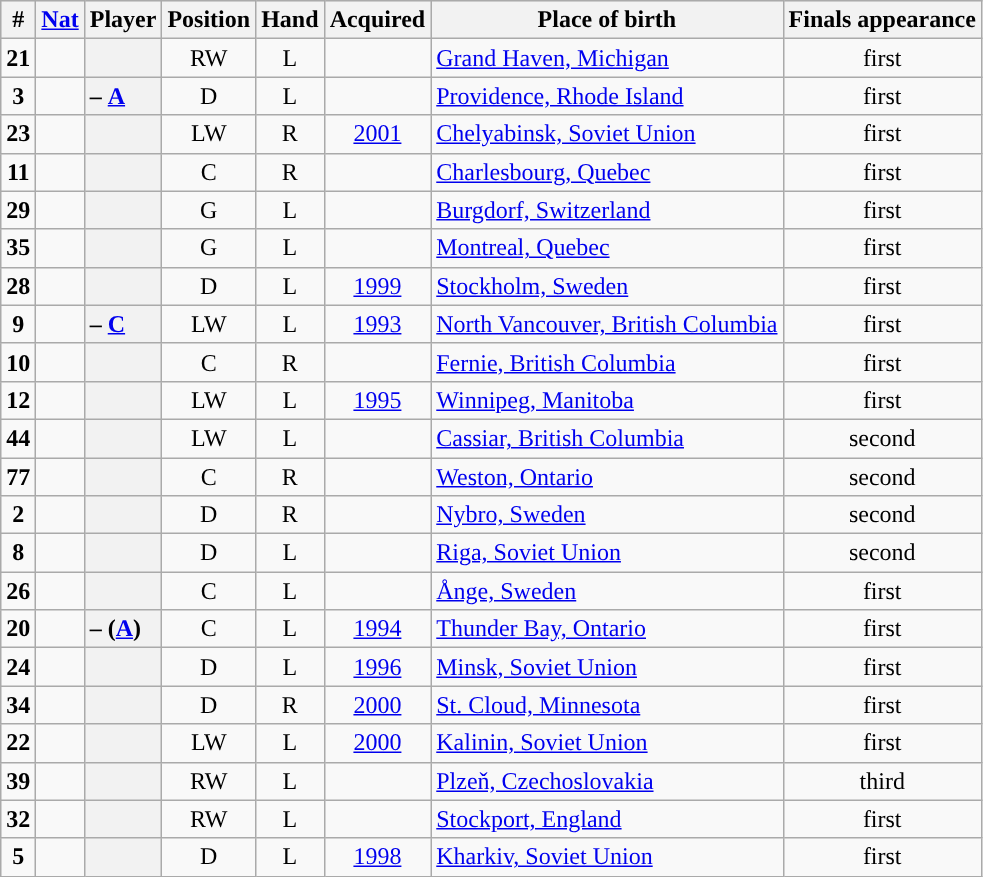<table class="sortable wikitable plainrowheaders" style="text-align:center;">
<tr style="background:#ddd;">
<th scope="col">#</th>
<th scope="col"><a href='#'>Nat</a></th>
<th scope="col">Player</th>
<th scope="col">Position</th>
<th scope="col">Hand</th>
<th scope="col">Acquired</th>
<th scope="col" class="unsortable">Place of birth</th>
<th scope="col" class="unsortable">Finals appearance</th>
</tr>
<tr>
<td><strong>21</strong></td>
<td></td>
<th scope="row" style="text-align:left;"></th>
<td>RW</td>
<td>L</td>
<td></td>
<td style="text-align:left;"><a href='#'>Grand Haven, Michigan</a></td>
<td>first</td>
</tr>
<tr>
<td><strong>3</strong></td>
<td></td>
<th scope="row" style="text-align:left;"> – <strong><a href='#'>A</a></strong></th>
<td>D</td>
<td>L</td>
<td></td>
<td style="text-align:left;"><a href='#'>Providence, Rhode Island</a></td>
<td>first</td>
</tr>
<tr>
<td><strong>23</strong></td>
<td></td>
<th scope="row" style="text-align:left;"></th>
<td>LW</td>
<td>R</td>
<td><a href='#'>2001</a></td>
<td style="text-align:left;"><a href='#'>Chelyabinsk, Soviet Union</a></td>
<td>first</td>
</tr>
<tr>
<td><strong>11</strong></td>
<td></td>
<th scope="row" style="text-align:left;"></th>
<td>C</td>
<td>R</td>
<td></td>
<td style="text-align:left;"><a href='#'>Charlesbourg, Quebec</a></td>
<td>first</td>
</tr>
<tr>
<td><strong>29</strong></td>
<td></td>
<th scope="row" style="text-align:left;"></th>
<td>G</td>
<td>L</td>
<td></td>
<td style="text-align:left;"><a href='#'>Burgdorf, Switzerland</a></td>
<td>first</td>
</tr>
<tr>
<td><strong>35</strong></td>
<td></td>
<th scope="row" style="text-align:left;"></th>
<td>G</td>
<td>L</td>
<td></td>
<td style="text-align:left;"><a href='#'>Montreal, Quebec</a></td>
<td>first</td>
</tr>
<tr>
<td><strong>28</strong></td>
<td></td>
<th scope="row" style="text-align:left;"></th>
<td>D</td>
<td>L</td>
<td><a href='#'>1999</a></td>
<td style="text-align:left;"><a href='#'>Stockholm, Sweden</a></td>
<td>first</td>
</tr>
<tr>
<td><strong>9</strong></td>
<td></td>
<th scope="row" style="text-align:left;"> – <strong><a href='#'>C</a></strong></th>
<td>LW</td>
<td>L</td>
<td><a href='#'>1993</a></td>
<td style="text-align:left;"><a href='#'>North Vancouver, British Columbia</a></td>
<td>first</td>
</tr>
<tr>
<td><strong>10</strong></td>
<td></td>
<th scope="row" style="text-align:left;"></th>
<td>C</td>
<td>R</td>
<td></td>
<td style="text-align:left;"><a href='#'>Fernie, British Columbia</a></td>
<td>first</td>
</tr>
<tr>
<td><strong>12</strong></td>
<td></td>
<th scope="row" style="text-align:left;"></th>
<td>LW</td>
<td>L</td>
<td><a href='#'>1995</a></td>
<td style="text-align:left;"><a href='#'>Winnipeg, Manitoba</a></td>
<td>first</td>
</tr>
<tr>
<td><strong>44</strong></td>
<td></td>
<th scope="row" style="text-align:left;"></th>
<td>LW</td>
<td>L</td>
<td></td>
<td style="text-align:left;"><a href='#'>Cassiar, British Columbia</a></td>
<td>second </td>
</tr>
<tr>
<td><strong>77</strong></td>
<td></td>
<th scope="row" style="text-align:left;"></th>
<td>C</td>
<td>R</td>
<td></td>
<td style="text-align:left;"><a href='#'>Weston, Ontario</a></td>
<td>second </td>
</tr>
<tr>
<td><strong>2</strong></td>
<td></td>
<th scope="row" style="text-align:left;"></th>
<td>D</td>
<td>R</td>
<td></td>
<td style="text-align:left;"><a href='#'>Nybro, Sweden</a></td>
<td>second </td>
</tr>
<tr>
<td><strong>8</strong></td>
<td></td>
<th scope="row" style="text-align:left;"></th>
<td>D</td>
<td>L</td>
<td></td>
<td style="text-align:left;"><a href='#'>Riga, Soviet Union</a></td>
<td>second </td>
</tr>
<tr>
<td><strong>26</strong></td>
<td></td>
<th scope="row" style="text-align:left;"></th>
<td>C</td>
<td>L</td>
<td></td>
<td style="text-align:left;"><a href='#'>Ånge, Sweden</a></td>
<td>first</td>
</tr>
<tr>
<td><strong>20</strong></td>
<td></td>
<th scope="row" style="text-align:left;"> – (<strong><a href='#'>A</a></strong>)</th>
<td>C</td>
<td>L</td>
<td><a href='#'>1994</a></td>
<td style="text-align:left;"><a href='#'>Thunder Bay, Ontario</a></td>
<td>first</td>
</tr>
<tr>
<td><strong>24</strong></td>
<td></td>
<th scope="row" style="text-align:left;"></th>
<td>D</td>
<td>L</td>
<td><a href='#'>1996</a></td>
<td style="text-align:left;"><a href='#'>Minsk, Soviet Union</a></td>
<td>first</td>
</tr>
<tr>
<td><strong>34</strong></td>
<td></td>
<th scope="row" style="text-align:left;"></th>
<td>D</td>
<td>R</td>
<td><a href='#'>2000</a></td>
<td style="text-align:left;"><a href='#'>St. Cloud, Minnesota</a></td>
<td>first</td>
</tr>
<tr>
<td><strong>22</strong></td>
<td></td>
<th scope="row" style="text-align:left;"></th>
<td>LW</td>
<td>L</td>
<td><a href='#'>2000</a></td>
<td style="text-align:left;"><a href='#'>Kalinin, Soviet Union</a></td>
<td>first</td>
</tr>
<tr>
<td><strong>39</strong></td>
<td></td>
<th scope="row" style="text-align:left;"></th>
<td>RW</td>
<td>L</td>
<td></td>
<td style="text-align:left;"><a href='#'>Plzeň, Czechoslovakia</a></td>
<td>third </td>
</tr>
<tr>
<td><strong>32</strong></td>
<td></td>
<th scope="row" style="text-align:left;"></th>
<td>RW</td>
<td>L</td>
<td></td>
<td style="text-align:left;"><a href='#'>Stockport, England</a></td>
<td>first</td>
</tr>
<tr>
<td><strong>5</strong></td>
<td></td>
<th scope="row" style="text-align:left;"></th>
<td>D</td>
<td>L</td>
<td><a href='#'>1998</a></td>
<td style="text-align:left;"><a href='#'>Kharkiv, Soviet Union</a></td>
<td>first</td>
</tr>
</table>
